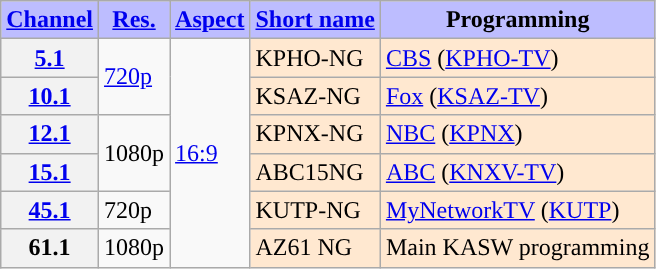<table class="wikitable">
<tr>
<th style="background-color: #bdbdff" scope = "col"><a href='#'>Channel</a></th>
<th style="background-color: #bdbdff" scope = "col"><a href='#'>Res.</a></th>
<th style="background-color: #bdbdff" scope = "col"><a href='#'>Aspect</a></th>
<th style="background-color: #bdbdff" scope = "col"><a href='#'>Short name</a></th>
<th style="background-color: #bdbdff" scope = "col">Programming</th>
</tr>
<tr>
<th scope = "row"><a href='#'>5.1</a></th>
<td rowspan=2><a href='#'>720p</a></td>
<td rowspan=6><a href='#'>16:9</a></td>
<td style="background-color:#ffe8d0">KPHO-NG</td>
<td style="background-color:#ffe8d0"><a href='#'>CBS</a> (<a href='#'>KPHO-TV</a>) </td>
</tr>
<tr>
<th scope = "row"><a href='#'>10.1</a></th>
<td style="background-color:#ffe8d0">KSAZ-NG</td>
<td style="background-color:#ffe8d0"><a href='#'>Fox</a> (<a href='#'>KSAZ-TV</a>) </td>
</tr>
<tr>
<th scope = "row"><a href='#'>12.1</a></th>
<td rowspan=2>1080p</td>
<td style="background-color:#ffe8d0">KPNX-NG</td>
<td style="background-color:#ffe8d0"><a href='#'>NBC</a> (<a href='#'>KPNX</a>) </td>
</tr>
<tr>
<th scope = "row"><a href='#'>15.1</a></th>
<td style="background-color:#ffe8d0">ABC15NG</td>
<td style="background-color:#ffe8d0"><a href='#'>ABC</a> (<a href='#'>KNXV-TV</a>) </td>
</tr>
<tr>
<th scope = "row"><a href='#'>45.1</a></th>
<td>720p</td>
<td style="background-color:#ffe8d0">KUTP-NG</td>
<td style="background-color:#ffe8d0"><a href='#'>MyNetworkTV</a> (<a href='#'>KUTP</a>) </td>
</tr>
<tr>
<th scope = "row">61.1</th>
<td>1080p</td>
<td style="background-color:#ffe8d0">AZ61 NG</td>
<td style="background-color:#ffe8d0">Main KASW programming </td>
</tr>
</table>
